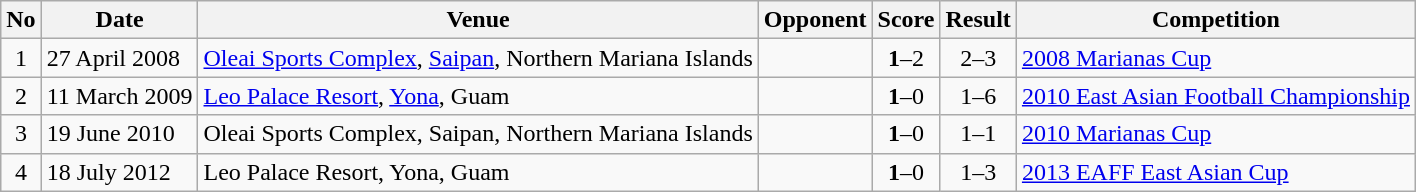<table class="wikitable">
<tr>
<th>No</th>
<th>Date</th>
<th>Venue</th>
<th>Opponent</th>
<th>Score</th>
<th>Result</th>
<th>Competition</th>
</tr>
<tr>
<td align="center">1</td>
<td>27 April 2008</td>
<td><a href='#'>Oleai Sports Complex</a>, <a href='#'>Saipan</a>, Northern Mariana Islands</td>
<td></td>
<td align=center><strong>1</strong>–2</td>
<td align=center>2–3</td>
<td><a href='#'>2008 Marianas Cup</a></td>
</tr>
<tr>
<td align="center">2</td>
<td>11 March 2009</td>
<td><a href='#'>Leo Palace Resort</a>, <a href='#'>Yona</a>, Guam</td>
<td></td>
<td align=center><strong>1</strong>–0</td>
<td align=center>1–6</td>
<td><a href='#'>2010 East Asian Football Championship</a></td>
</tr>
<tr>
<td align="center">3</td>
<td>19 June 2010</td>
<td>Oleai Sports Complex, Saipan, Northern Mariana Islands</td>
<td></td>
<td align=center><strong>1</strong>–0</td>
<td align=center>1–1</td>
<td><a href='#'>2010 Marianas Cup</a></td>
</tr>
<tr>
<td align="center">4</td>
<td>18 July 2012</td>
<td>Leo Palace Resort, Yona, Guam</td>
<td></td>
<td align=center><strong>1</strong>–0</td>
<td align=center>1–3</td>
<td><a href='#'>2013 EAFF East Asian Cup</a></td>
</tr>
</table>
